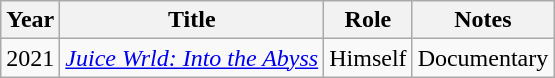<table class="wikitable sortable">
<tr>
<th>Year</th>
<th>Title</th>
<th>Role</th>
<th>Notes</th>
</tr>
<tr>
<td>2021</td>
<td><em><a href='#'>Juice Wrld: Into the Abyss</a></em></td>
<td>Himself</td>
<td>Documentary</td>
</tr>
</table>
